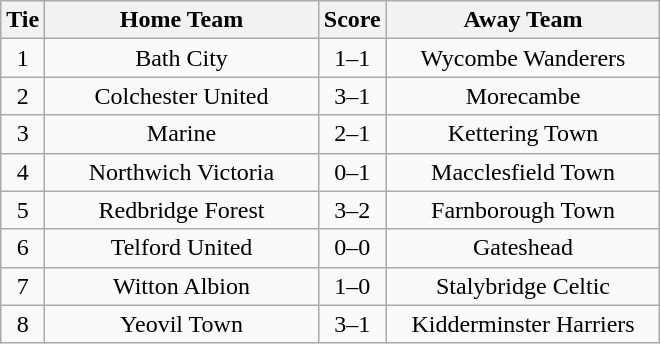<table class="wikitable" style="text-align:center;">
<tr>
<th width=20>Tie</th>
<th width=175>Home Team</th>
<th width=20>Score</th>
<th width=175>Away Team</th>
</tr>
<tr>
<td>1</td>
<td>Bath City</td>
<td>1–1</td>
<td>Wycombe Wanderers</td>
</tr>
<tr>
<td>2</td>
<td>Colchester United</td>
<td>3–1</td>
<td>Morecambe</td>
</tr>
<tr>
<td>3</td>
<td>Marine</td>
<td>2–1</td>
<td>Kettering Town</td>
</tr>
<tr>
<td>4</td>
<td>Northwich Victoria</td>
<td>0–1</td>
<td>Macclesfield Town</td>
</tr>
<tr>
<td>5</td>
<td>Redbridge Forest</td>
<td>3–2</td>
<td>Farnborough Town</td>
</tr>
<tr>
<td>6</td>
<td>Telford United</td>
<td>0–0</td>
<td>Gateshead</td>
</tr>
<tr>
<td>7</td>
<td>Witton Albion</td>
<td>1–0</td>
<td>Stalybridge Celtic</td>
</tr>
<tr>
<td>8</td>
<td>Yeovil Town</td>
<td>3–1</td>
<td>Kidderminster Harriers</td>
</tr>
</table>
